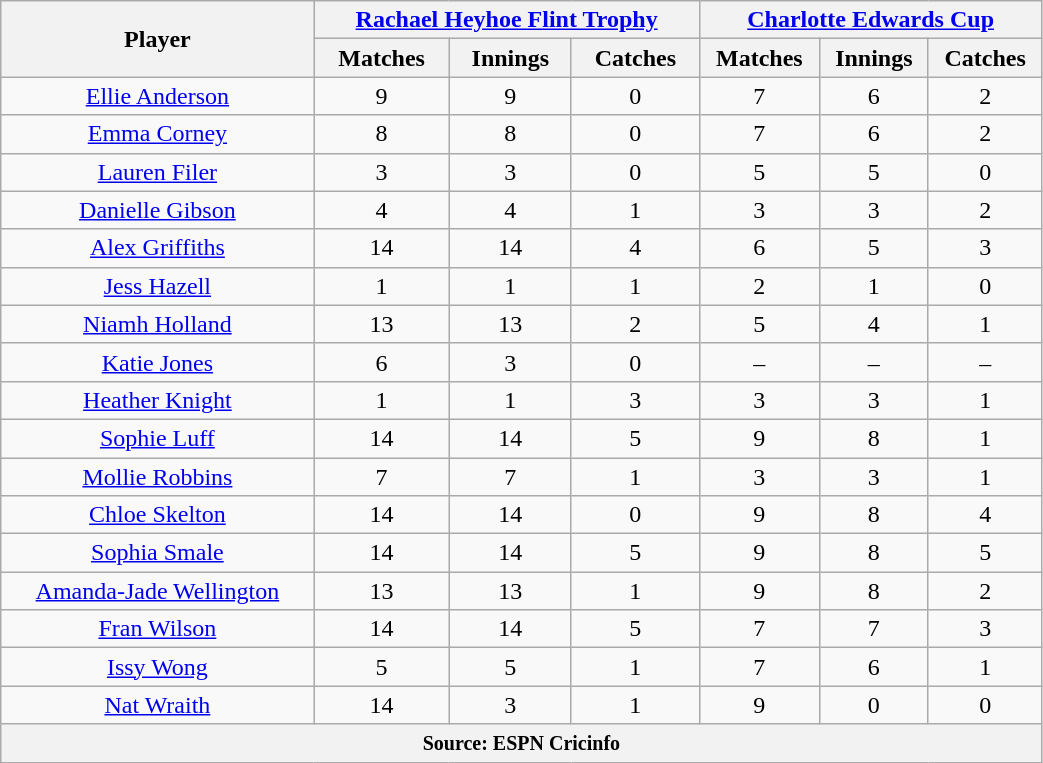<table class="wikitable" style="text-align:center; width:55%;">
<tr>
<th rowspan=2>Player</th>
<th colspan=3><a href='#'>Rachael Heyhoe Flint Trophy</a></th>
<th colspan=3><a href='#'>Charlotte Edwards Cup</a></th>
</tr>
<tr>
<th>Matches</th>
<th>Innings</th>
<th>Catches</th>
<th>Matches</th>
<th>Innings</th>
<th>Catches</th>
</tr>
<tr>
<td><a href='#'>Ellie Anderson</a></td>
<td>9</td>
<td>9</td>
<td>0</td>
<td>7</td>
<td>6</td>
<td>2</td>
</tr>
<tr>
<td><a href='#'>Emma Corney</a></td>
<td>8</td>
<td>8</td>
<td>0</td>
<td>7</td>
<td>6</td>
<td>2</td>
</tr>
<tr>
<td><a href='#'>Lauren Filer</a></td>
<td>3</td>
<td>3</td>
<td>0</td>
<td>5</td>
<td>5</td>
<td>0</td>
</tr>
<tr>
<td><a href='#'>Danielle Gibson</a></td>
<td>4</td>
<td>4</td>
<td>1</td>
<td>3</td>
<td>3</td>
<td>2</td>
</tr>
<tr>
<td><a href='#'>Alex Griffiths</a></td>
<td>14</td>
<td>14</td>
<td>4</td>
<td>6</td>
<td>5</td>
<td>3</td>
</tr>
<tr>
<td><a href='#'>Jess Hazell</a></td>
<td>1</td>
<td>1</td>
<td>1</td>
<td>2</td>
<td>1</td>
<td>0</td>
</tr>
<tr>
<td><a href='#'>Niamh Holland</a></td>
<td>13</td>
<td>13</td>
<td>2</td>
<td>5</td>
<td>4</td>
<td>1</td>
</tr>
<tr>
<td><a href='#'>Katie Jones</a></td>
<td>6</td>
<td>3</td>
<td>0</td>
<td>–</td>
<td>–</td>
<td>–</td>
</tr>
<tr>
<td><a href='#'>Heather Knight</a></td>
<td>1</td>
<td>1</td>
<td>3</td>
<td>3</td>
<td>3</td>
<td>1</td>
</tr>
<tr>
<td><a href='#'>Sophie Luff</a></td>
<td>14</td>
<td>14</td>
<td>5</td>
<td>9</td>
<td>8</td>
<td>1</td>
</tr>
<tr>
<td><a href='#'>Mollie Robbins</a></td>
<td>7</td>
<td>7</td>
<td>1</td>
<td>3</td>
<td>3</td>
<td>1</td>
</tr>
<tr>
<td><a href='#'>Chloe Skelton</a></td>
<td>14</td>
<td>14</td>
<td>0</td>
<td>9</td>
<td>8</td>
<td>4</td>
</tr>
<tr>
<td><a href='#'>Sophia Smale</a></td>
<td>14</td>
<td>14</td>
<td>5</td>
<td>9</td>
<td>8</td>
<td>5</td>
</tr>
<tr>
<td><a href='#'>Amanda-Jade Wellington</a></td>
<td>13</td>
<td>13</td>
<td>1</td>
<td>9</td>
<td>8</td>
<td>2</td>
</tr>
<tr>
<td><a href='#'>Fran Wilson</a></td>
<td>14</td>
<td>14</td>
<td>5</td>
<td>7</td>
<td>7</td>
<td>3</td>
</tr>
<tr>
<td><a href='#'>Issy Wong</a></td>
<td>5</td>
<td>5</td>
<td>1</td>
<td>7</td>
<td>6</td>
<td>1</td>
</tr>
<tr>
<td><a href='#'>Nat Wraith</a></td>
<td>14</td>
<td>3</td>
<td>1</td>
<td>9</td>
<td>0</td>
<td>0</td>
</tr>
<tr>
<th colspan="7"><small>Source: ESPN Cricinfo</small></th>
</tr>
</table>
